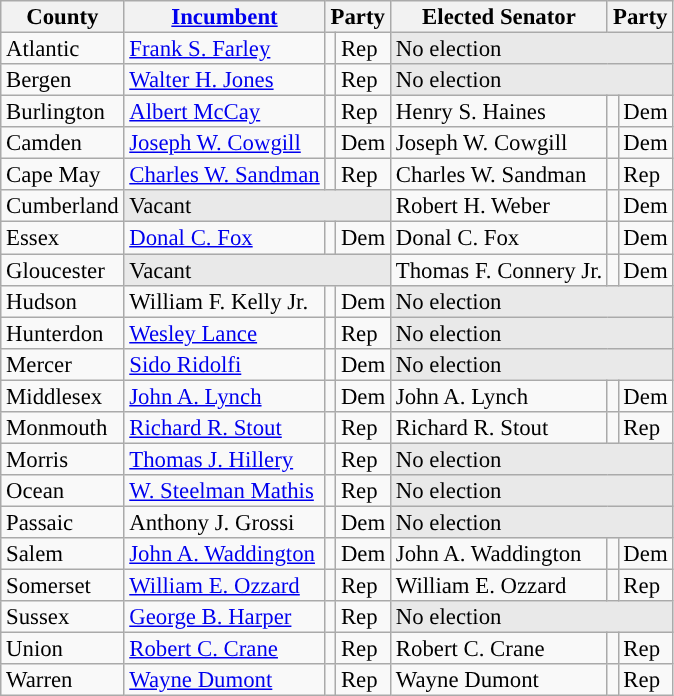<table class="sortable wikitable" style="font-size:95%;line-height:14px;">
<tr>
<th>County</th>
<th class="unsortable"><a href='#'>Incumbent</a></th>
<th colspan="2">Party</th>
<th>Elected Senator</th>
<th colspan="2">Party</th>
</tr>
<tr>
<td>Atlantic</td>
<td><a href='#'>Frank S. Farley</a></td>
<td style="background:"></td>
<td>Rep</td>
<td colspan="3"  style="background:#E9E9E9;">No election</td>
</tr>
<tr>
<td>Bergen</td>
<td><a href='#'>Walter H. Jones</a></td>
<td style="background:"></td>
<td>Rep</td>
<td colspan="3"  style="background:#E9E9E9;">No election</td>
</tr>
<tr>
<td>Burlington</td>
<td><a href='#'>Albert McCay</a></td>
<td style="background:"></td>
<td>Rep</td>
<td>Henry S. Haines</td>
<td style="background:"></td>
<td>Dem</td>
</tr>
<tr>
<td>Camden</td>
<td><a href='#'>Joseph W. Cowgill</a></td>
<td style="background:"></td>
<td>Dem</td>
<td>Joseph W. Cowgill</td>
<td style="background:"></td>
<td>Dem</td>
</tr>
<tr>
<td>Cape May</td>
<td><a href='#'>Charles W. Sandman</a></td>
<td style="background:"></td>
<td>Rep</td>
<td>Charles W. Sandman</td>
<td style="background:"></td>
<td>Rep</td>
</tr>
<tr>
<td>Cumberland</td>
<td colspan="3"  style="background:#E9E9E9;">Vacant</td>
<td>Robert H. Weber</td>
<td style="background:"></td>
<td>Dem</td>
</tr>
<tr>
<td>Essex</td>
<td><a href='#'>Donal C. Fox</a></td>
<td style="background:"></td>
<td>Dem</td>
<td>Donal C. Fox</td>
<td style="background:"></td>
<td>Dem</td>
</tr>
<tr>
<td>Gloucester</td>
<td colspan="3"  style="background:#E9E9E9;">Vacant</td>
<td>Thomas F. Connery Jr.</td>
<td style="background:"></td>
<td>Dem</td>
</tr>
<tr>
<td>Hudson</td>
<td>William F. Kelly Jr.</td>
<td style="background:"></td>
<td>Dem</td>
<td colspan="3"  style="background:#E9E9E9;">No election</td>
</tr>
<tr>
<td>Hunterdon</td>
<td><a href='#'>Wesley Lance</a></td>
<td style="background:"></td>
<td>Rep</td>
<td colspan="3"  style="background:#E9E9E9;">No election</td>
</tr>
<tr>
<td>Mercer</td>
<td><a href='#'>Sido Ridolfi</a></td>
<td style="background:"></td>
<td>Dem</td>
<td colspan="3"  style="background:#E9E9E9;">No election</td>
</tr>
<tr>
<td>Middlesex</td>
<td><a href='#'>John A. Lynch</a></td>
<td style="background:"></td>
<td>Dem</td>
<td>John A. Lynch</td>
<td style="background:"></td>
<td>Dem</td>
</tr>
<tr>
<td>Monmouth</td>
<td><a href='#'>Richard R. Stout</a></td>
<td style="background:"></td>
<td>Rep</td>
<td>Richard R. Stout</td>
<td style="background:"></td>
<td>Rep</td>
</tr>
<tr>
<td>Morris</td>
<td><a href='#'>Thomas J. Hillery</a></td>
<td style="background:"></td>
<td>Rep</td>
<td colspan="3"  style="background:#E9E9E9;">No election</td>
</tr>
<tr>
<td>Ocean</td>
<td><a href='#'>W. Steelman Mathis</a></td>
<td style="background:"></td>
<td>Rep</td>
<td colspan="3"  style="background:#E9E9E9;">No election</td>
</tr>
<tr>
<td>Passaic</td>
<td>Anthony J. Grossi</td>
<td style="background:"></td>
<td>Dem</td>
<td colspan="3"  style="background:#E9E9E9;">No election</td>
</tr>
<tr>
<td>Salem</td>
<td><a href='#'>John A. Waddington</a></td>
<td style="background:"></td>
<td>Dem</td>
<td>John A. Waddington</td>
<td style="background:"></td>
<td>Dem</td>
</tr>
<tr>
<td>Somerset</td>
<td><a href='#'>William E. Ozzard</a></td>
<td style="background:"></td>
<td>Rep</td>
<td>William E. Ozzard</td>
<td style="background:"></td>
<td>Rep</td>
</tr>
<tr>
<td>Sussex</td>
<td><a href='#'>George B. Harper</a></td>
<td style="background:"></td>
<td>Rep</td>
<td colspan="3"  style="background:#E9E9E9;">No election</td>
</tr>
<tr>
<td>Union</td>
<td><a href='#'>Robert C. Crane</a></td>
<td style="background:"></td>
<td>Rep</td>
<td>Robert C. Crane</td>
<td style="background:"></td>
<td>Rep</td>
</tr>
<tr>
<td>Warren</td>
<td><a href='#'>Wayne Dumont</a></td>
<td style="background:"></td>
<td>Rep</td>
<td>Wayne Dumont</td>
<td style="background:"></td>
<td>Rep</td>
</tr>
</table>
